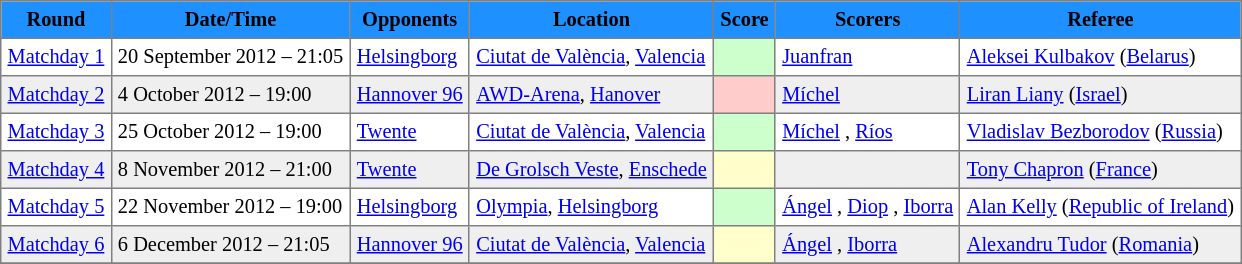<table cellpadding="4" cellspacing="0" border="1" style="text-align: left; font-size: 85%; border: gray solid 1px; border-collapse: collapse;">
<tr align="center" bgcolor="#1E90FF">
<th>Round</th>
<th>Date/Time</th>
<th>Opponents</th>
<th>Location</th>
<th>Score</th>
<th>Scorers</th>
<th>Referee</th>
</tr>
<tr>
<td><a href='#'>Matchday 1</a></td>
<td>20 September 2012 – 21:05</td>
<td> <a href='#'>Helsingborg</a></td>
<td><a href='#'>Ciutat de València</a>, <a href='#'>Valencia</a></td>
<td bgcolor="#CCFFCC"></td>
<td><a href='#'>Juanfran</a> </td>
<td><a href='#'>Aleksei Kulbakov</a> (<a href='#'>Belarus</a>)</td>
</tr>
<tr bgcolor="#EFEFEF">
<td><a href='#'>Matchday 2</a></td>
<td>4 October 2012 – 19:00</td>
<td> <a href='#'>Hannover 96</a></td>
<td><a href='#'>AWD-Arena</a>, <a href='#'>Hanover</a></td>
<td bgcolor="#FFCCCC"></td>
<td><a href='#'>Míchel</a> </td>
<td><a href='#'>Liran Liany</a> (<a href='#'>Israel</a>)</td>
</tr>
<tr>
<td><a href='#'>Matchday 3</a></td>
<td>25 October 2012 – 19:00</td>
<td> <a href='#'>Twente</a></td>
<td><a href='#'>Ciutat de València</a>, <a href='#'>Valencia</a></td>
<td bgcolor="#CCFFCC"></td>
<td><a href='#'>Míchel</a> , <a href='#'>Ríos</a> </td>
<td><a href='#'>Vladislav Bezborodov</a> (<a href='#'>Russia</a>)</td>
</tr>
<tr bgcolor="#EFEFEF">
<td><a href='#'>Matchday 4</a></td>
<td>8 November 2012 – 21:00</td>
<td> <a href='#'>Twente</a></td>
<td><a href='#'>De Grolsch Veste</a>, <a href='#'>Enschede</a></td>
<td bgcolor="#FFFFCC"></td>
<td></td>
<td><a href='#'>Tony Chapron</a> (<a href='#'>France</a>)</td>
</tr>
<tr>
<td><a href='#'>Matchday 5</a></td>
<td>22 November 2012 – 19:00</td>
<td> <a href='#'>Helsingborg</a></td>
<td><a href='#'>Olympia</a>, <a href='#'>Helsingborg</a></td>
<td bgcolor="#CCFFCC"></td>
<td><a href='#'>Ángel</a> , <a href='#'>Diop</a> , <a href='#'>Iborra</a> </td>
<td><a href='#'>Alan Kelly</a> (<a href='#'>Republic of Ireland</a>)</td>
</tr>
<tr bgcolor="#EFEFEF">
<td><a href='#'>Matchday 6</a></td>
<td>6 December 2012 – 21:05</td>
<td> <a href='#'>Hannover 96</a></td>
<td><a href='#'>Ciutat de València</a>, <a href='#'>Valencia</a></td>
<td bgcolor="#FFFFCC"></td>
<td><a href='#'>Ángel</a> , <a href='#'>Iborra</a> </td>
<td><a href='#'>Alexandru Tudor</a> (<a href='#'>Romania</a>)</td>
</tr>
<tr>
</tr>
</table>
